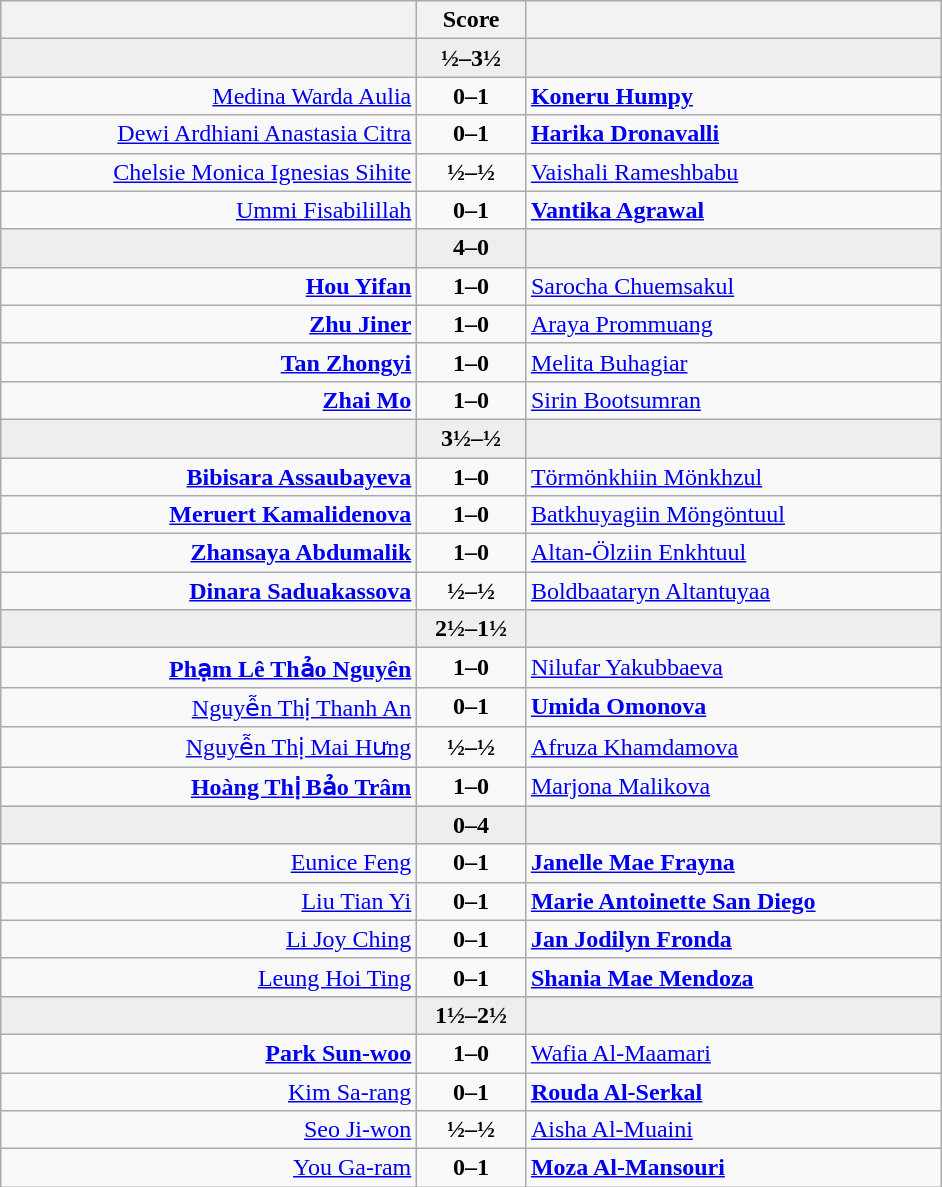<table class="wikitable" style="text-align: center;">
<tr>
<th align="right" width="270"></th>
<th width="65">Score</th>
<th align="left" width="270"></th>
</tr>
<tr style="background:#eeeeee;">
<td align=right></td>
<td align=center><strong>½–3½</strong></td>
<td align=left><strong></strong></td>
</tr>
<tr>
<td align=right><a href='#'>Medina Warda Aulia</a></td>
<td align=center><strong>0–1</strong></td>
<td align=left><strong><a href='#'>Koneru Humpy</a></strong></td>
</tr>
<tr>
<td align=right><a href='#'>Dewi Ardhiani Anastasia Citra</a></td>
<td align=center><strong>0–1</strong></td>
<td align=left><strong><a href='#'>Harika Dronavalli</a></strong></td>
</tr>
<tr>
<td align=right><a href='#'>Chelsie Monica Ignesias Sihite</a></td>
<td align=center><strong>½–½</strong></td>
<td align=left><a href='#'>Vaishali Rameshbabu</a></td>
</tr>
<tr>
<td align=right><a href='#'>Ummi Fisabilillah</a></td>
<td align=center><strong>0–1</strong></td>
<td align=left><strong><a href='#'>Vantika Agrawal</a></strong></td>
</tr>
<tr style="background:#eeeeee;">
<td align=right><strong></strong></td>
<td align=center><strong>4–0</strong></td>
<td align=left></td>
</tr>
<tr>
<td align=right><strong><a href='#'>Hou Yifan</a></strong></td>
<td align=center><strong>1–0</strong></td>
<td align=left><a href='#'>Sarocha Chuemsakul</a></td>
</tr>
<tr>
<td align=right><strong><a href='#'>Zhu Jiner</a></strong></td>
<td align=center><strong>1–0</strong></td>
<td align=left><a href='#'>Araya Prommuang</a></td>
</tr>
<tr>
<td align=right><strong><a href='#'>Tan Zhongyi</a></strong></td>
<td align=center><strong>1–0</strong></td>
<td align=left><a href='#'>Melita Buhagiar</a></td>
</tr>
<tr>
<td align=right><strong><a href='#'>Zhai Mo</a></strong></td>
<td align=center><strong>1–0</strong></td>
<td align=left><a href='#'>Sirin Bootsumran</a></td>
</tr>
<tr style="background:#eeeeee;">
<td align=right><strong></strong></td>
<td align=center><strong>3½–½</strong></td>
<td align=left></td>
</tr>
<tr>
<td align=right><strong><a href='#'>Bibisara Assaubayeva</a></strong></td>
<td align=center><strong>1–0</strong></td>
<td align=left><a href='#'>Törmönkhiin Mönkhzul</a></td>
</tr>
<tr>
<td align=right><strong><a href='#'>Meruert Kamalidenova</a></strong></td>
<td align=center><strong>1–0</strong></td>
<td align=left><a href='#'>Batkhuyagiin Möngöntuul</a></td>
</tr>
<tr>
<td align=right><strong><a href='#'>Zhansaya Abdumalik</a></strong></td>
<td align=center><strong>1–0</strong></td>
<td align=left><a href='#'>Altan-Ölziin Enkhtuul</a></td>
</tr>
<tr>
<td align=right><strong><a href='#'>Dinara Saduakassova</a></strong></td>
<td align=center><strong>½–½</strong></td>
<td align=left><a href='#'>Boldbaataryn Altantuyaa</a></td>
</tr>
<tr style="background:#eeeeee;">
<td align=right><strong></strong></td>
<td align=center><strong>2½–1½</strong></td>
<td align=left></td>
</tr>
<tr>
<td align=right><strong><a href='#'>Phạm Lê Thảo Nguyên</a></strong></td>
<td align=center><strong>1–0</strong></td>
<td align=left><a href='#'>Nilufar Yakubbaeva</a></td>
</tr>
<tr>
<td align=right><a href='#'>Nguyễn Thị Thanh An</a></td>
<td align=center><strong>0–1</strong></td>
<td align=left><strong><a href='#'>Umida Omonova</a></strong></td>
</tr>
<tr>
<td align=right><a href='#'>Nguyễn Thị Mai Hưng</a></td>
<td align=center><strong>½–½</strong></td>
<td align=left><a href='#'>Afruza Khamdamova</a></td>
</tr>
<tr>
<td align=right><strong><a href='#'>Hoàng Thị Bảo Trâm</a></strong></td>
<td align=center><strong>1–0</strong></td>
<td align=left><a href='#'>Marjona Malikova</a></td>
</tr>
<tr style="background:#eeeeee;">
<td align=right></td>
<td align=center><strong>0–4</strong></td>
<td align=left><strong></strong></td>
</tr>
<tr>
<td align=right><a href='#'>Eunice Feng</a></td>
<td align=center><strong>0–1</strong></td>
<td align=left><strong><a href='#'>Janelle Mae Frayna</a></strong></td>
</tr>
<tr>
<td align=right><a href='#'>Liu Tian Yi</a></td>
<td align=center><strong>0–1</strong></td>
<td align=left><strong><a href='#'>Marie Antoinette San Diego</a></strong></td>
</tr>
<tr>
<td align=right><a href='#'>Li Joy Ching</a></td>
<td align=center><strong>0–1</strong></td>
<td align=left><strong><a href='#'>Jan Jodilyn Fronda</a></strong></td>
</tr>
<tr>
<td align=right><a href='#'>Leung Hoi Ting</a></td>
<td align=center><strong>0–1</strong></td>
<td align=left><strong><a href='#'>Shania Mae Mendoza</a></strong></td>
</tr>
<tr style="background:#eeeeee;">
<td align=right></td>
<td align=center><strong>1½–2½</strong></td>
<td align=left><strong></strong></td>
</tr>
<tr>
<td align=right><strong><a href='#'>Park Sun-woo</a></strong></td>
<td align=center><strong>1–0</strong></td>
<td align=left><a href='#'>Wafia Al-Maamari</a></td>
</tr>
<tr>
<td align=right><a href='#'>Kim Sa-rang</a></td>
<td align=center><strong>0–1</strong></td>
<td align=left><strong><a href='#'>Rouda Al-Serkal</a></strong></td>
</tr>
<tr>
<td align=right><a href='#'>Seo Ji-won</a></td>
<td align=center><strong>½–½</strong></td>
<td align=left><a href='#'>Aisha Al-Muaini</a></td>
</tr>
<tr>
<td align=right><a href='#'>You Ga-ram</a></td>
<td align=center><strong>0–1</strong></td>
<td align=left><strong><a href='#'>Moza Al-Mansouri</a></strong></td>
</tr>
</table>
